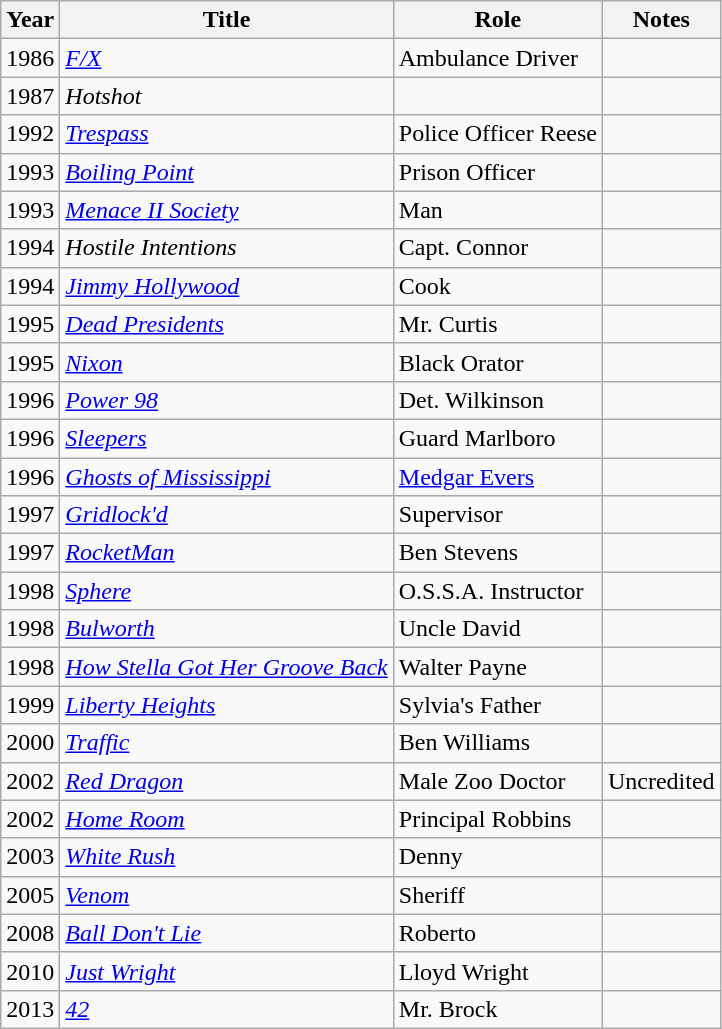<table class="wikitable sortable">
<tr>
<th>Year</th>
<th>Title</th>
<th>Role</th>
<th>Notes</th>
</tr>
<tr>
<td>1986</td>
<td><em><a href='#'>F/X</a></em></td>
<td>Ambulance Driver</td>
<td></td>
</tr>
<tr>
<td>1987</td>
<td><em>Hotshot</em></td>
<td></td>
<td></td>
</tr>
<tr>
<td>1992</td>
<td><em><a href='#'>Trespass</a></em></td>
<td>Police Officer Reese</td>
<td></td>
</tr>
<tr>
<td>1993</td>
<td><em><a href='#'>Boiling Point</a></em></td>
<td>Prison Officer</td>
<td></td>
</tr>
<tr>
<td>1993</td>
<td><em><a href='#'>Menace II Society</a></em></td>
<td>Man</td>
<td></td>
</tr>
<tr>
<td>1994</td>
<td><em>Hostile Intentions</em></td>
<td>Capt. Connor</td>
<td></td>
</tr>
<tr>
<td>1994</td>
<td><em><a href='#'>Jimmy Hollywood</a></em></td>
<td>Cook</td>
<td></td>
</tr>
<tr>
<td>1995</td>
<td><em><a href='#'>Dead Presidents</a></em></td>
<td>Mr. Curtis</td>
<td></td>
</tr>
<tr>
<td>1995</td>
<td><em><a href='#'>Nixon</a></em></td>
<td>Black Orator</td>
<td></td>
</tr>
<tr>
<td>1996</td>
<td><em><a href='#'>Power 98</a></em></td>
<td>Det. Wilkinson</td>
<td></td>
</tr>
<tr>
<td>1996</td>
<td><em><a href='#'>Sleepers</a></em></td>
<td>Guard Marlboro</td>
<td></td>
</tr>
<tr>
<td>1996</td>
<td><em><a href='#'>Ghosts of Mississippi</a></em></td>
<td><a href='#'>Medgar Evers</a></td>
<td></td>
</tr>
<tr>
<td>1997</td>
<td><em><a href='#'>Gridlock'd</a></em></td>
<td>Supervisor</td>
<td></td>
</tr>
<tr>
<td>1997</td>
<td><em><a href='#'>RocketMan</a></em></td>
<td>Ben Stevens</td>
<td></td>
</tr>
<tr>
<td>1998</td>
<td><em><a href='#'>Sphere</a></em></td>
<td>O.S.S.A. Instructor</td>
<td></td>
</tr>
<tr>
<td>1998</td>
<td><em><a href='#'>Bulworth</a></em></td>
<td>Uncle David</td>
<td></td>
</tr>
<tr>
<td>1998</td>
<td><em><a href='#'>How Stella Got Her Groove Back</a></em></td>
<td>Walter Payne</td>
<td></td>
</tr>
<tr>
<td>1999</td>
<td><em><a href='#'>Liberty Heights</a></em></td>
<td>Sylvia's Father</td>
<td></td>
</tr>
<tr>
<td>2000</td>
<td><em><a href='#'>Traffic</a></em></td>
<td>Ben Williams</td>
<td></td>
</tr>
<tr>
<td>2002</td>
<td><em><a href='#'>Red Dragon</a></em></td>
<td>Male Zoo Doctor</td>
<td>Uncredited</td>
</tr>
<tr>
<td>2002</td>
<td><em><a href='#'>Home Room</a></em></td>
<td>Principal Robbins</td>
<td></td>
</tr>
<tr>
<td>2003</td>
<td><em><a href='#'>White Rush</a></em></td>
<td>Denny</td>
<td></td>
</tr>
<tr>
<td>2005</td>
<td><em><a href='#'>Venom</a></em></td>
<td>Sheriff</td>
<td></td>
</tr>
<tr>
<td>2008</td>
<td><em><a href='#'>Ball Don't Lie</a></em></td>
<td>Roberto</td>
<td></td>
</tr>
<tr>
<td>2010</td>
<td><em><a href='#'>Just Wright</a></em></td>
<td>Lloyd Wright</td>
<td></td>
</tr>
<tr>
<td>2013</td>
<td><em><a href='#'>42</a></em></td>
<td>Mr. Brock</td>
<td></td>
</tr>
</table>
